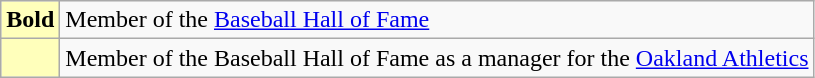<table class="wikitable">
<tr>
<th scope="row" style="background:#ffb;"><strong>Bold</strong></th>
<td>Member of the <a href='#'>Baseball Hall of Fame</a></td>
</tr>
<tr>
<th scope="row" style="background:#ffb;"></th>
<td>Member of the Baseball Hall of Fame as a manager for the <a href='#'>Oakland Athletics</a></td>
</tr>
</table>
